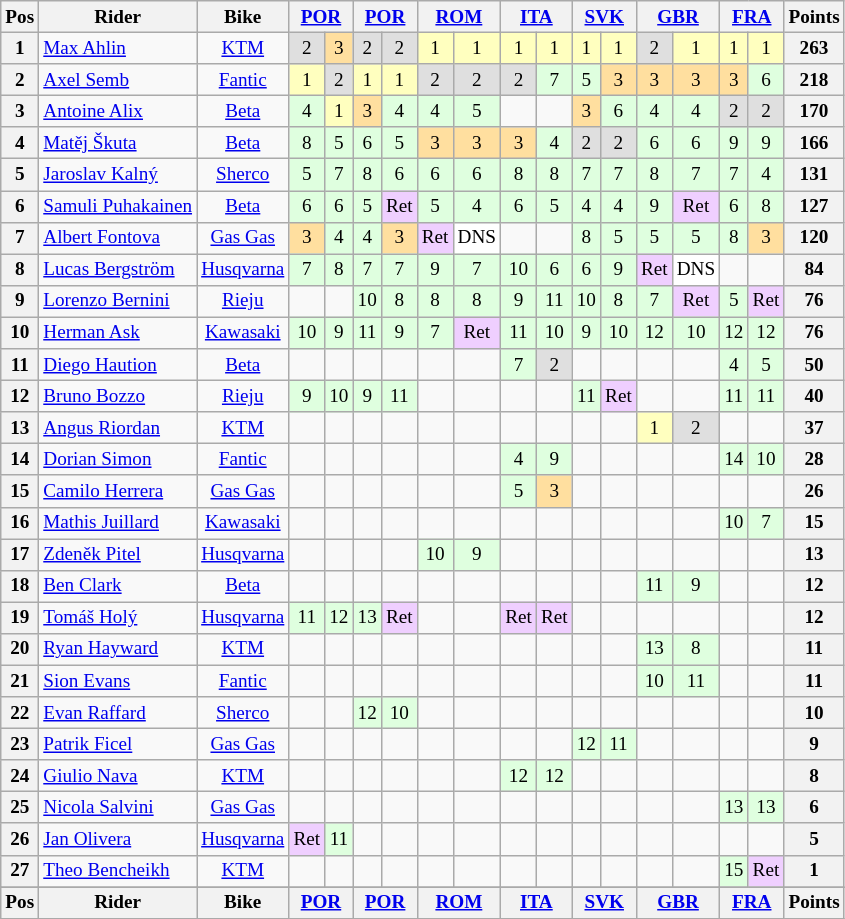<table class="wikitable" style="font-size: 80%; text-align:center">
<tr valign="top">
<th valign="middle">Pos</th>
<th valign="middle">Rider</th>
<th valign="middle">Bike</th>
<th colspan=2><a href='#'>POR</a><br></th>
<th colspan=2><a href='#'>POR</a><br></th>
<th colspan=2><a href='#'>ROM</a><br></th>
<th colspan=2><a href='#'>ITA</a><br></th>
<th colspan=2><a href='#'>SVK</a><br></th>
<th colspan=2><a href='#'>GBR</a><br></th>
<th colspan=2><a href='#'>FRA</a><br></th>
<th valign="middle">Points</th>
</tr>
<tr>
<th>1</th>
<td align=left> <a href='#'>Max Ahlin</a></td>
<td><a href='#'>KTM</a></td>
<td style="background:#dfdfdf;">2</td>
<td style="background:#ffdf9f;">3</td>
<td style="background:#dfdfdf;">2</td>
<td style="background:#dfdfdf;">2</td>
<td style="background:#ffffbf;">1</td>
<td style="background:#ffffbf;">1</td>
<td style="background:#ffffbf;">1</td>
<td style="background:#ffffbf;">1</td>
<td style="background:#ffffbf;">1</td>
<td style="background:#ffffbf;">1</td>
<td style="background:#dfdfdf;">2</td>
<td style="background:#ffffbf;">1</td>
<td style="background:#ffffbf;">1</td>
<td style="background:#ffffbf;">1</td>
<th>263</th>
</tr>
<tr>
<th>2</th>
<td align=left> <a href='#'>Axel Semb</a></td>
<td><a href='#'>Fantic</a></td>
<td style="background:#ffffbf;">1</td>
<td style="background:#dfdfdf;">2</td>
<td style="background:#ffffbf;">1</td>
<td style="background:#ffffbf;">1</td>
<td style="background:#dfdfdf;">2</td>
<td style="background:#dfdfdf;">2</td>
<td style="background:#dfdfdf;">2</td>
<td style="background:#dfffdf;">7</td>
<td style="background:#dfffdf;">5</td>
<td style="background:#ffdf9f;">3</td>
<td style="background:#ffdf9f;">3</td>
<td style="background:#ffdf9f;">3</td>
<td style="background:#ffdf9f;">3</td>
<td style="background:#dfffdf;">6</td>
<th>218</th>
</tr>
<tr>
<th>3</th>
<td align=left> <a href='#'>Antoine Alix</a></td>
<td><a href='#'>Beta</a></td>
<td style="background:#dfffdf;">4</td>
<td style="background:#ffffbf;">1</td>
<td style="background:#ffdf9f;">3</td>
<td style="background:#dfffdf;">4</td>
<td style="background:#dfffdf;">4</td>
<td style="background:#dfffdf;">5</td>
<td></td>
<td></td>
<td style="background:#ffdf9f;">3</td>
<td style="background:#dfffdf;">6</td>
<td style="background:#dfffdf;">4</td>
<td style="background:#dfffdf;">4</td>
<td style="background:#dfdfdf;">2</td>
<td style="background:#dfdfdf;">2</td>
<th>170</th>
</tr>
<tr>
<th>4</th>
<td align=left> <a href='#'>Matěj Škuta</a></td>
<td><a href='#'>Beta</a></td>
<td style="background:#dfffdf;">8</td>
<td style="background:#dfffdf;">5</td>
<td style="background:#dfffdf;">6</td>
<td style="background:#dfffdf;">5</td>
<td style="background:#ffdf9f;">3</td>
<td style="background:#ffdf9f;">3</td>
<td style="background:#ffdf9f;">3</td>
<td style="background:#dfffdf;">4</td>
<td style="background:#dfdfdf;">2</td>
<td style="background:#dfdfdf;">2</td>
<td style="background:#dfffdf;">6</td>
<td style="background:#dfffdf;">6</td>
<td style="background:#dfffdf;">9</td>
<td style="background:#dfffdf;">9</td>
<th>166</th>
</tr>
<tr>
<th>5</th>
<td align=left> <a href='#'>Jaroslav Kalný</a></td>
<td><a href='#'>Sherco</a></td>
<td style="background:#dfffdf;">5</td>
<td style="background:#dfffdf;">7</td>
<td style="background:#dfffdf;">8</td>
<td style="background:#dfffdf;">6</td>
<td style="background:#dfffdf;">6</td>
<td style="background:#dfffdf;">6</td>
<td style="background:#dfffdf;">8</td>
<td style="background:#dfffdf;">8</td>
<td style="background:#dfffdf;">7</td>
<td style="background:#dfffdf;">7</td>
<td style="background:#dfffdf;">8</td>
<td style="background:#dfffdf;">7</td>
<td style="background:#dfffdf;">7</td>
<td style="background:#dfffdf;">4</td>
<th>131</th>
</tr>
<tr>
<th>6</th>
<td align=left> <a href='#'>Samuli Puhakainen</a></td>
<td><a href='#'>Beta</a></td>
<td style="background:#dfffdf;">6</td>
<td style="background:#dfffdf;">6</td>
<td style="background:#dfffdf;">5</td>
<td style="background:#efcfff;">Ret</td>
<td style="background:#dfffdf;">5</td>
<td style="background:#dfffdf;">4</td>
<td style="background:#dfffdf;">6</td>
<td style="background:#dfffdf;">5</td>
<td style="background:#dfffdf;">4</td>
<td style="background:#dfffdf;">4</td>
<td style="background:#dfffdf;">9</td>
<td style="background:#efcfff;">Ret</td>
<td style="background:#dfffdf;">6</td>
<td style="background:#dfffdf;">8</td>
<th>127</th>
</tr>
<tr>
<th>7</th>
<td align=left> <a href='#'>Albert Fontova</a></td>
<td><a href='#'>Gas Gas</a></td>
<td style="background:#ffdf9f;">3</td>
<td style="background:#dfffdf;">4</td>
<td style="background:#dfffdf;">4</td>
<td style="background:#ffdf9f;">3</td>
<td style="background:#efcfff;">Ret</td>
<td style="background:#ffffff;">DNS</td>
<td></td>
<td></td>
<td style="background:#dfffdf;">8</td>
<td style="background:#dfffdf;">5</td>
<td style="background:#dfffdf;">5</td>
<td style="background:#dfffdf;">5</td>
<td style="background:#dfffdf;">8</td>
<td style="background:#ffdf9f;">3</td>
<th>120</th>
</tr>
<tr>
<th>8</th>
<td align=left> <a href='#'>Lucas Bergström</a></td>
<td><a href='#'>Husqvarna</a></td>
<td style="background:#dfffdf;">7</td>
<td style="background:#dfffdf;">8</td>
<td style="background:#dfffdf;">7</td>
<td style="background:#dfffdf;">7</td>
<td style="background:#dfffdf;">9</td>
<td style="background:#dfffdf;">7</td>
<td style="background:#dfffdf;">10</td>
<td style="background:#dfffdf;">6</td>
<td style="background:#dfffdf;">6</td>
<td style="background:#dfffdf;">9</td>
<td style="background:#efcfff;">Ret</td>
<td style="background:#ffffff;">DNS</td>
<td></td>
<td></td>
<th>84</th>
</tr>
<tr>
<th>9</th>
<td align=left> <a href='#'>Lorenzo Bernini</a></td>
<td><a href='#'>Rieju</a></td>
<td></td>
<td></td>
<td style="background:#dfffdf;">10</td>
<td style="background:#dfffdf;">8</td>
<td style="background:#dfffdf;">8</td>
<td style="background:#dfffdf;">8</td>
<td style="background:#dfffdf;">9</td>
<td style="background:#dfffdf;">11</td>
<td style="background:#dfffdf;">10</td>
<td style="background:#dfffdf;">8</td>
<td style="background:#dfffdf;">7</td>
<td style="background:#efcfff;">Ret</td>
<td style="background:#dfffdf;">5</td>
<td style="background:#efcfff;">Ret</td>
<th>76</th>
</tr>
<tr>
<th>10</th>
<td align=left> <a href='#'>Herman Ask</a></td>
<td><a href='#'>Kawasaki</a></td>
<td style="background:#dfffdf;">10</td>
<td style="background:#dfffdf;">9</td>
<td style="background:#dfffdf;">11</td>
<td style="background:#dfffdf;">9</td>
<td style="background:#dfffdf;">7</td>
<td style="background:#efcfff;">Ret</td>
<td style="background:#dfffdf;">11</td>
<td style="background:#dfffdf;">10</td>
<td style="background:#dfffdf;">9</td>
<td style="background:#dfffdf;">10</td>
<td style="background:#dfffdf;">12</td>
<td style="background:#dfffdf;">10</td>
<td style="background:#dfffdf;">12</td>
<td style="background:#dfffdf;">12</td>
<th>76</th>
</tr>
<tr>
<th>11</th>
<td align=left> <a href='#'>Diego Haution</a></td>
<td><a href='#'>Beta</a></td>
<td></td>
<td></td>
<td></td>
<td></td>
<td></td>
<td></td>
<td style="background:#dfffdf;">7</td>
<td style="background:#dfdfdf;">2</td>
<td></td>
<td></td>
<td></td>
<td></td>
<td style="background:#dfffdf;">4</td>
<td style="background:#dfffdf;">5</td>
<th>50</th>
</tr>
<tr>
<th>12</th>
<td align=left> <a href='#'>Bruno Bozzo</a></td>
<td><a href='#'>Rieju</a></td>
<td style="background:#dfffdf;">9</td>
<td style="background:#dfffdf;">10</td>
<td style="background:#dfffdf;">9</td>
<td style="background:#dfffdf;">11</td>
<td></td>
<td></td>
<td></td>
<td></td>
<td style="background:#dfffdf;">11</td>
<td style="background:#efcfff;">Ret</td>
<td></td>
<td></td>
<td style="background:#dfffdf;">11</td>
<td style="background:#dfffdf;">11</td>
<th>40</th>
</tr>
<tr>
<th>13</th>
<td align=left> <a href='#'>Angus Riordan</a></td>
<td><a href='#'>KTM</a></td>
<td></td>
<td></td>
<td></td>
<td></td>
<td></td>
<td></td>
<td></td>
<td></td>
<td></td>
<td></td>
<td style="background:#ffffbf;">1</td>
<td style="background:#dfdfdf;">2</td>
<td></td>
<td></td>
<th>37</th>
</tr>
<tr>
<th>14</th>
<td align=left> <a href='#'>Dorian Simon</a></td>
<td><a href='#'>Fantic</a></td>
<td></td>
<td></td>
<td></td>
<td></td>
<td></td>
<td></td>
<td style="background:#dfffdf;">4</td>
<td style="background:#dfffdf;">9</td>
<td></td>
<td></td>
<td></td>
<td></td>
<td style="background:#dfffdf;">14</td>
<td style="background:#dfffdf;">10</td>
<th>28</th>
</tr>
<tr>
<th>15</th>
<td align=left> <a href='#'>Camilo Herrera</a></td>
<td><a href='#'>Gas Gas</a></td>
<td></td>
<td></td>
<td></td>
<td></td>
<td></td>
<td></td>
<td style="background:#dfffdf;">5</td>
<td style="background:#ffdf9f;">3</td>
<td></td>
<td></td>
<td></td>
<td></td>
<td></td>
<td></td>
<th>26</th>
</tr>
<tr>
<th>16</th>
<td align=left> <a href='#'>Mathis Juillard</a></td>
<td><a href='#'>Kawasaki</a></td>
<td></td>
<td></td>
<td></td>
<td></td>
<td></td>
<td></td>
<td></td>
<td></td>
<td></td>
<td></td>
<td></td>
<td></td>
<td style="background:#dfffdf;">10</td>
<td style="background:#dfffdf;">7</td>
<th>15</th>
</tr>
<tr>
<th>17</th>
<td align=left> <a href='#'>Zdeněk Pitel</a></td>
<td><a href='#'>Husqvarna</a></td>
<td></td>
<td></td>
<td></td>
<td></td>
<td style="background:#dfffdf;">10</td>
<td style="background:#dfffdf;">9</td>
<td></td>
<td></td>
<td></td>
<td></td>
<td></td>
<td></td>
<td></td>
<td></td>
<th>13</th>
</tr>
<tr>
<th>18</th>
<td align=left> <a href='#'>Ben Clark</a></td>
<td><a href='#'>Beta</a></td>
<td></td>
<td></td>
<td></td>
<td></td>
<td></td>
<td></td>
<td></td>
<td></td>
<td></td>
<td></td>
<td style="background:#dfffdf;">11</td>
<td style="background:#dfffdf;">9</td>
<td></td>
<td></td>
<th>12</th>
</tr>
<tr>
<th>19</th>
<td align=left> <a href='#'>Tomáš Holý</a></td>
<td><a href='#'>Husqvarna</a></td>
<td style="background:#dfffdf;">11</td>
<td style="background:#dfffdf;">12</td>
<td style="background:#dfffdf;">13</td>
<td style="background:#efcfff;">Ret</td>
<td></td>
<td></td>
<td style="background:#efcfff;">Ret</td>
<td style="background:#efcfff;">Ret</td>
<td></td>
<td></td>
<td></td>
<td></td>
<td></td>
<td></td>
<th>12</th>
</tr>
<tr>
<th>20</th>
<td align=left> <a href='#'>Ryan Hayward</a></td>
<td><a href='#'>KTM</a></td>
<td></td>
<td></td>
<td></td>
<td></td>
<td></td>
<td></td>
<td></td>
<td></td>
<td></td>
<td></td>
<td style="background:#dfffdf;">13</td>
<td style="background:#dfffdf;">8</td>
<td></td>
<td></td>
<th>11</th>
</tr>
<tr>
<th>21</th>
<td align=left> <a href='#'>Sion Evans</a></td>
<td><a href='#'>Fantic</a></td>
<td></td>
<td></td>
<td></td>
<td></td>
<td></td>
<td></td>
<td></td>
<td></td>
<td></td>
<td></td>
<td style="background:#dfffdf;">10</td>
<td style="background:#dfffdf;">11</td>
<td></td>
<td></td>
<th>11</th>
</tr>
<tr>
<th>22</th>
<td align=left> <a href='#'>Evan Raffard</a></td>
<td><a href='#'>Sherco</a></td>
<td></td>
<td></td>
<td style="background:#dfffdf;">12</td>
<td style="background:#dfffdf;">10</td>
<td></td>
<td></td>
<td></td>
<td></td>
<td></td>
<td></td>
<td></td>
<td></td>
<td></td>
<td></td>
<th>10</th>
</tr>
<tr>
<th>23</th>
<td align=left> <a href='#'>Patrik Ficel</a></td>
<td><a href='#'>Gas Gas</a></td>
<td></td>
<td></td>
<td></td>
<td></td>
<td></td>
<td></td>
<td></td>
<td></td>
<td style="background:#dfffdf;">12</td>
<td style="background:#dfffdf;">11</td>
<td></td>
<td></td>
<td></td>
<td></td>
<th>9</th>
</tr>
<tr>
<th>24</th>
<td align=left> <a href='#'>Giulio Nava</a></td>
<td><a href='#'>KTM</a></td>
<td></td>
<td></td>
<td></td>
<td></td>
<td></td>
<td></td>
<td style="background:#dfffdf;">12</td>
<td style="background:#dfffdf;">12</td>
<td></td>
<td></td>
<td></td>
<td></td>
<td></td>
<td></td>
<th>8</th>
</tr>
<tr>
<th>25</th>
<td align=left> <a href='#'>Nicola Salvini</a></td>
<td><a href='#'>Gas Gas</a></td>
<td></td>
<td></td>
<td></td>
<td></td>
<td></td>
<td></td>
<td></td>
<td></td>
<td></td>
<td></td>
<td></td>
<td></td>
<td style="background:#dfffdf;">13</td>
<td style="background:#dfffdf;">13</td>
<th>6</th>
</tr>
<tr>
<th>26</th>
<td align=left> <a href='#'>Jan Olivera</a></td>
<td><a href='#'>Husqvarna</a></td>
<td style="background:#efcfff;">Ret</td>
<td style="background:#dfffdf;">11</td>
<td></td>
<td></td>
<td></td>
<td></td>
<td></td>
<td></td>
<td></td>
<td></td>
<td></td>
<td></td>
<td></td>
<td></td>
<th>5</th>
</tr>
<tr>
<th>27</th>
<td align=left> <a href='#'>Theo Bencheikh</a></td>
<td><a href='#'>KTM</a></td>
<td></td>
<td></td>
<td></td>
<td></td>
<td></td>
<td></td>
<td></td>
<td></td>
<td></td>
<td></td>
<td></td>
<td></td>
<td style="background:#dfffdf;">15</td>
<td style="background:#efcfff;">Ret</td>
<th>1</th>
</tr>
<tr>
</tr>
<tr valign="top">
<th valign="middle">Pos</th>
<th valign="middle">Rider</th>
<th valign="middle">Bike</th>
<th colspan=2><a href='#'>POR</a><br></th>
<th colspan=2><a href='#'>POR</a><br></th>
<th colspan=2><a href='#'>ROM</a><br></th>
<th colspan=2><a href='#'>ITA</a><br></th>
<th colspan=2><a href='#'>SVK</a><br></th>
<th colspan=2><a href='#'>GBR</a><br></th>
<th colspan=2><a href='#'>FRA</a><br></th>
<th valign="middle">Points</th>
</tr>
<tr>
</tr>
</table>
